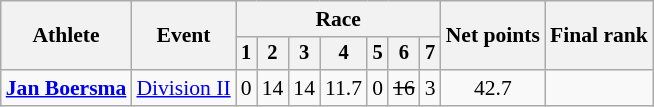<table class="wikitable" style="font-size:90%">
<tr>
<th rowspan=2>Athlete</th>
<th rowspan=2>Event</th>
<th colspan=7>Race</th>
<th rowspan=2>Net points</th>
<th rowspan=2>Final rank</th>
</tr>
<tr style="font-size:95%">
<th>1</th>
<th>2</th>
<th>3</th>
<th>4</th>
<th>5</th>
<th>6</th>
<th>7</th>
</tr>
<tr align=center>
<td align=left><strong><a href='#'>Jan Boersma</a></strong></td>
<td align=left><a href='#'>Division II</a></td>
<td>0</td>
<td>14</td>
<td>14</td>
<td>11.7</td>
<td>0</td>
<td><s>16</s></td>
<td>3</td>
<td>42.7</td>
<td></td>
</tr>
</table>
